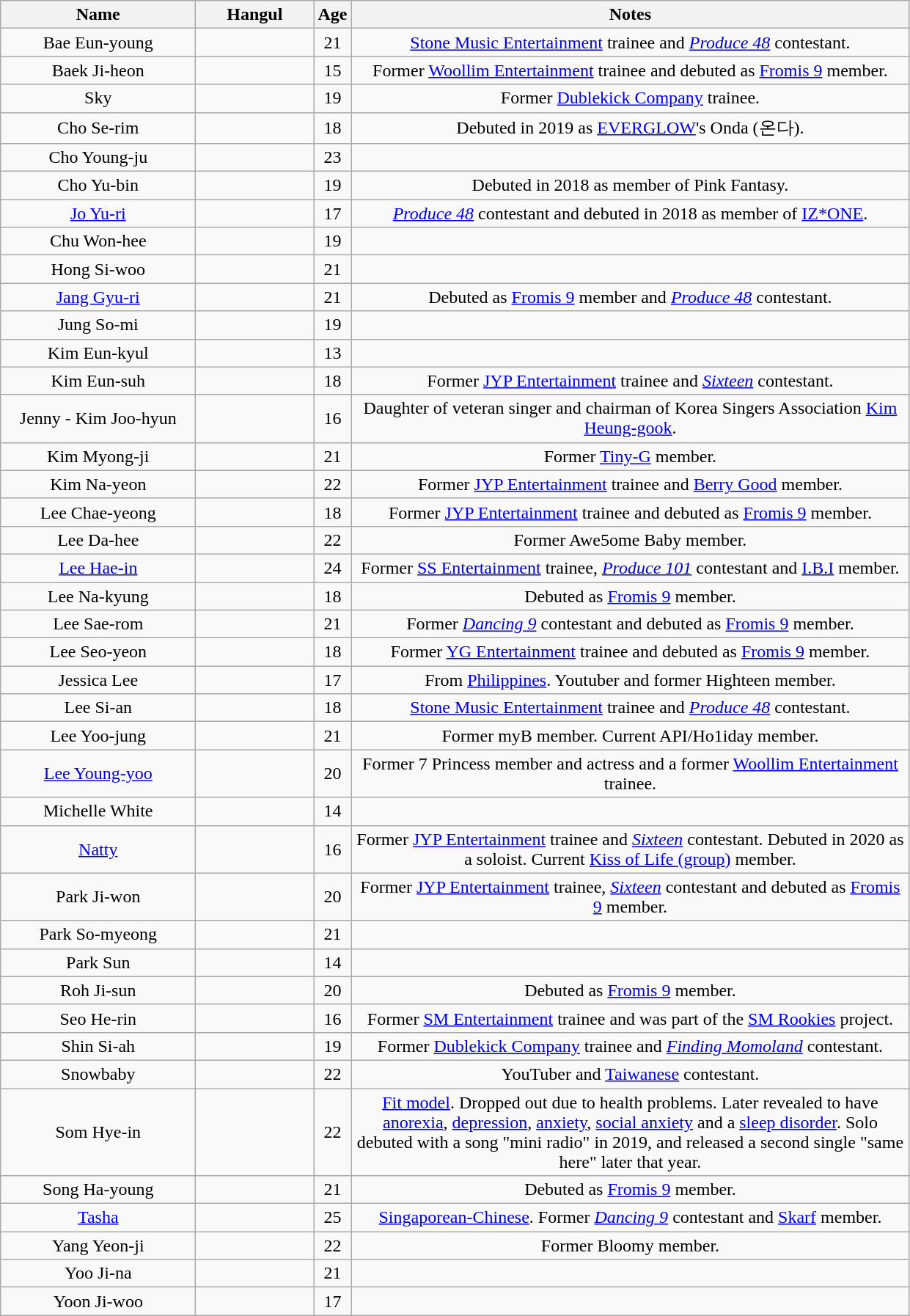<table class="wikitable sortable" style="text-align: center">
<tr>
<th style="width:170px;">Name</th>
<th style="width:100px;">Hangul</th>
<th style="width:10px;">Age</th>
<th style="width:500px;">Notes</th>
</tr>
<tr>
<td>Bae Eun-young</td>
<td></td>
<td>21</td>
<td><a href='#'>Stone Music Entertainment</a> trainee and <em><a href='#'>Produce 48</a></em> contestant.</td>
</tr>
<tr>
<td>Baek Ji-heon</td>
<td></td>
<td>15</td>
<td>Former <a href='#'>Woollim Entertainment</a> trainee and debuted as <a href='#'>Fromis 9</a> member.</td>
</tr>
<tr>
<td>Sky</td>
<td></td>
<td>19</td>
<td>Former <a href='#'>Dublekick Company</a> trainee.</td>
</tr>
<tr>
<td>Cho Se-rim</td>
<td></td>
<td>18</td>
<td>Debuted in 2019 as <a href='#'>EVERGLOW</a>'s Onda (온다).</td>
</tr>
<tr>
<td>Cho Young-ju</td>
<td></td>
<td>23</td>
<td></td>
</tr>
<tr>
<td>Cho Yu-bin</td>
<td></td>
<td>19</td>
<td>Debuted in 2018 as member of Pink Fantasy.</td>
</tr>
<tr>
<td><a href='#'>Jo Yu-ri</a></td>
<td></td>
<td>17</td>
<td><em><a href='#'>Produce 48</a></em> contestant and debuted in 2018 as member of <a href='#'>IZ*ONE</a>.</td>
</tr>
<tr>
<td>Chu Won-hee</td>
<td></td>
<td>19</td>
<td></td>
</tr>
<tr>
<td>Hong Si-woo</td>
<td></td>
<td>21</td>
<td></td>
</tr>
<tr>
<td><a href='#'>Jang Gyu-ri</a></td>
<td></td>
<td>21</td>
<td>Debuted as <a href='#'>Fromis 9</a> member and <em><a href='#'>Produce 48</a></em> contestant.</td>
</tr>
<tr>
<td>Jung So-mi</td>
<td></td>
<td>19</td>
<td></td>
</tr>
<tr>
<td>Kim Eun-kyul</td>
<td></td>
<td>13</td>
<td></td>
</tr>
<tr>
<td>Kim Eun-suh</td>
<td></td>
<td>18</td>
<td>Former <a href='#'>JYP Entertainment</a> trainee and <em><a href='#'>Sixteen</a></em> contestant.</td>
</tr>
<tr>
<td>Jenny - Kim Joo-hyun</td>
<td></td>
<td>16</td>
<td>Daughter of veteran singer and chairman of Korea Singers Association <a href='#'>Kim Heung-gook</a>.</td>
</tr>
<tr>
<td>Kim Myong-ji</td>
<td></td>
<td>21</td>
<td>Former <a href='#'>Tiny-G</a> member.</td>
</tr>
<tr>
<td>Kim Na-yeon</td>
<td></td>
<td>22</td>
<td>Former <a href='#'>JYP Entertainment</a> trainee and <a href='#'>Berry Good</a> member.</td>
</tr>
<tr>
<td>Lee Chae-yeong</td>
<td></td>
<td>18</td>
<td>Former <a href='#'>JYP Entertainment</a> trainee and debuted as <a href='#'>Fromis 9</a> member.</td>
</tr>
<tr>
<td>Lee Da-hee</td>
<td></td>
<td>22</td>
<td>Former Awe5ome Baby member.</td>
</tr>
<tr>
<td><a href='#'>Lee Hae-in</a></td>
<td></td>
<td>24</td>
<td>Former <a href='#'>SS Entertainment</a> trainee, <em><a href='#'>Produce 101</a></em> contestant and <a href='#'>I.B.I</a> member.</td>
</tr>
<tr>
<td>Lee Na-kyung</td>
<td></td>
<td>18</td>
<td>Debuted as <a href='#'>Fromis 9</a> member.</td>
</tr>
<tr>
<td>Lee Sae-rom</td>
<td></td>
<td>21</td>
<td>Former <em><a href='#'>Dancing 9</a></em> contestant and debuted as <a href='#'>Fromis 9</a> member.</td>
</tr>
<tr>
<td>Lee Seo-yeon</td>
<td></td>
<td>18</td>
<td>Former <a href='#'>YG Entertainment</a> trainee and debuted as <a href='#'>Fromis 9</a> member.</td>
</tr>
<tr>
<td>Jessica Lee</td>
<td></td>
<td>17</td>
<td>From <a href='#'>Philippines</a>. Youtuber and former Highteen member.</td>
</tr>
<tr>
<td>Lee Si-an</td>
<td></td>
<td>18</td>
<td><a href='#'>Stone Music Entertainment</a> trainee and <em><a href='#'>Produce 48</a></em> contestant.</td>
</tr>
<tr>
<td>Lee Yoo-jung</td>
<td></td>
<td>21</td>
<td>Former myB member. Current API/Ho1iday member.</td>
</tr>
<tr>
<td><a href='#'>Lee Young-yoo</a></td>
<td></td>
<td>20</td>
<td>Former 7 Princess member and actress and a former <a href='#'>Woollim Entertainment</a> trainee.</td>
</tr>
<tr>
<td>Michelle White</td>
<td></td>
<td>14</td>
<td></td>
</tr>
<tr>
<td><a href='#'>Natty</a></td>
<td></td>
<td>16</td>
<td>Former <a href='#'>JYP Entertainment</a> trainee and <em><a href='#'>Sixteen</a></em> contestant. Debuted in 2020 as a soloist. Current <a href='#'>Kiss of Life (group)</a> member.</td>
</tr>
<tr>
<td>Park Ji-won</td>
<td></td>
<td>20</td>
<td>Former <a href='#'>JYP Entertainment</a> trainee, <em><a href='#'>Sixteen</a></em> contestant and debuted as <a href='#'>Fromis 9</a> member.</td>
</tr>
<tr>
<td>Park So-myeong</td>
<td></td>
<td>21</td>
<td></td>
</tr>
<tr>
<td>Park Sun</td>
<td></td>
<td>14</td>
<td></td>
</tr>
<tr>
<td>Roh Ji-sun</td>
<td></td>
<td>20</td>
<td>Debuted as <a href='#'>Fromis 9</a> member.</td>
</tr>
<tr>
<td>Seo He-rin</td>
<td></td>
<td>16</td>
<td>Former <a href='#'>SM Entertainment</a> trainee and was part of the <a href='#'>SM Rookies</a> project.</td>
</tr>
<tr>
<td>Shin Si-ah</td>
<td></td>
<td>19</td>
<td>Former <a href='#'>Dublekick Company</a> trainee and <em><a href='#'>Finding Momoland</a></em> contestant.</td>
</tr>
<tr>
<td>Snowbaby</td>
<td></td>
<td>22</td>
<td>YouTuber and <a href='#'>Taiwanese</a> contestant.</td>
</tr>
<tr>
<td>Som Hye-in</td>
<td></td>
<td>22</td>
<td><a href='#'>Fit model</a>. Dropped out due to health problems. Later revealed to have <a href='#'>anorexia</a>, <a href='#'>depression</a>, <a href='#'>anxiety</a>, <a href='#'>social anxiety</a> and a <a href='#'>sleep disorder</a>. Solo debuted with a song "mini radio" in 2019, and released a second single "same here" later that year.</td>
</tr>
<tr>
<td>Song Ha-young</td>
<td></td>
<td>21</td>
<td>Debuted as <a href='#'>Fromis 9</a> member.</td>
</tr>
<tr>
<td><a href='#'>Tasha</a></td>
<td></td>
<td>25</td>
<td><a href='#'>Singaporean-Chinese</a>. Former <em><a href='#'>Dancing 9</a></em> contestant and <a href='#'>Skarf</a> member.</td>
</tr>
<tr>
<td>Yang Yeon-ji</td>
<td></td>
<td>22</td>
<td>Former Bloomy member.</td>
</tr>
<tr>
<td>Yoo Ji-na</td>
<td></td>
<td>21</td>
<td></td>
</tr>
<tr>
<td>Yoon Ji-woo</td>
<td></td>
<td>17</td>
<td></td>
</tr>
</table>
